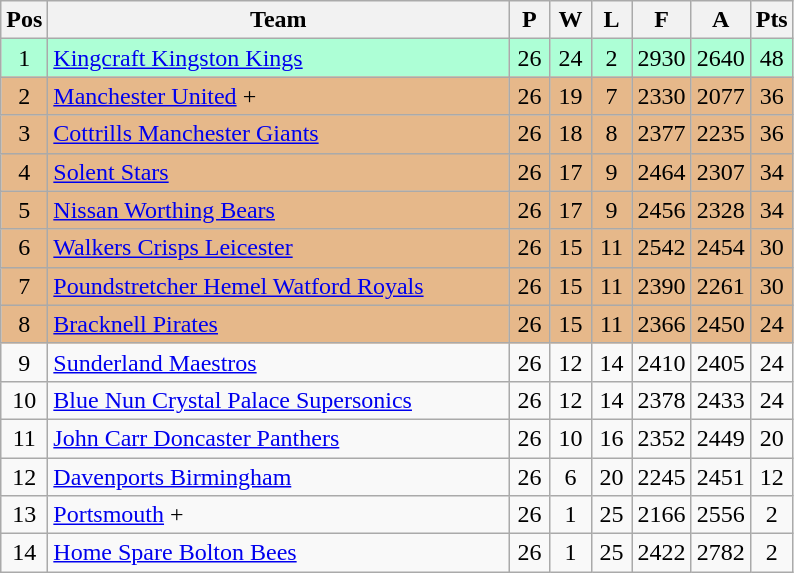<table class="wikitable" style="font-size: 100%">
<tr>
<th width=20>Pos</th>
<th width=300>Team</th>
<th width=20>P</th>
<th width=20>W</th>
<th width=20>L</th>
<th width=20>F</th>
<th width=20>A</th>
<th width=20>Pts</th>
</tr>
<tr align=center style="background: #ADFFD6;">
<td>1</td>
<td align="left"><a href='#'>Kingcraft Kingston Kings</a></td>
<td>26</td>
<td>24</td>
<td>2</td>
<td>2930</td>
<td>2640</td>
<td>48</td>
</tr>
<tr align=center style="background: #E6B88A;">
<td>2</td>
<td align="left"><a href='#'>Manchester United</a> +</td>
<td>26</td>
<td>19</td>
<td>7</td>
<td>2330</td>
<td>2077</td>
<td>36</td>
</tr>
<tr align=center style="background: #E6B88A;">
<td>3</td>
<td align="left"><a href='#'>Cottrills Manchester Giants</a></td>
<td>26</td>
<td>18</td>
<td>8</td>
<td>2377</td>
<td>2235</td>
<td>36</td>
</tr>
<tr align=center style="background: #E6B88A;">
<td>4</td>
<td align="left"><a href='#'>Solent Stars</a></td>
<td>26</td>
<td>17</td>
<td>9</td>
<td>2464</td>
<td>2307</td>
<td>34</td>
</tr>
<tr align=center style="background: #E6B88A;">
<td>5</td>
<td align="left"><a href='#'>Nissan Worthing Bears</a></td>
<td>26</td>
<td>17</td>
<td>9</td>
<td>2456</td>
<td>2328</td>
<td>34</td>
</tr>
<tr align=center style="background: #E6B88A;">
<td>6</td>
<td align="left"><a href='#'>Walkers Crisps Leicester</a></td>
<td>26</td>
<td>15</td>
<td>11</td>
<td>2542</td>
<td>2454</td>
<td>30</td>
</tr>
<tr align=center style="background: #E6B88A;">
<td>7</td>
<td align="left"><a href='#'>Poundstretcher Hemel Watford Royals</a></td>
<td>26</td>
<td>15</td>
<td>11</td>
<td>2390</td>
<td>2261</td>
<td>30</td>
</tr>
<tr align=center style="background: #E6B88A;">
<td>8</td>
<td align="left"><a href='#'>Bracknell Pirates</a></td>
<td>26</td>
<td>15</td>
<td>11</td>
<td>2366</td>
<td>2450</td>
<td>24</td>
</tr>
<tr align=center>
<td>9</td>
<td align="left"><a href='#'>Sunderland Maestros</a></td>
<td>26</td>
<td>12</td>
<td>14</td>
<td>2410</td>
<td>2405</td>
<td>24</td>
</tr>
<tr align=center>
<td>10</td>
<td align="left"><a href='#'>Blue Nun Crystal Palace Supersonics</a></td>
<td>26</td>
<td>12</td>
<td>14</td>
<td>2378</td>
<td>2433</td>
<td>24</td>
</tr>
<tr align=center>
<td>11</td>
<td align="left"><a href='#'>John Carr Doncaster Panthers</a></td>
<td>26</td>
<td>10</td>
<td>16</td>
<td>2352</td>
<td>2449</td>
<td>20</td>
</tr>
<tr align=center>
<td>12</td>
<td align="left"><a href='#'>Davenports Birmingham</a></td>
<td>26</td>
<td>6</td>
<td>20</td>
<td>2245</td>
<td>2451</td>
<td>12</td>
</tr>
<tr align=center>
<td>13</td>
<td align="left"><a href='#'>Portsmouth</a> +</td>
<td>26</td>
<td>1</td>
<td>25</td>
<td>2166</td>
<td>2556</td>
<td>2</td>
</tr>
<tr align=center>
<td>14</td>
<td align="left"><a href='#'>Home Spare Bolton Bees</a></td>
<td>26</td>
<td>1</td>
<td>25</td>
<td>2422</td>
<td>2782</td>
<td>2</td>
</tr>
</table>
